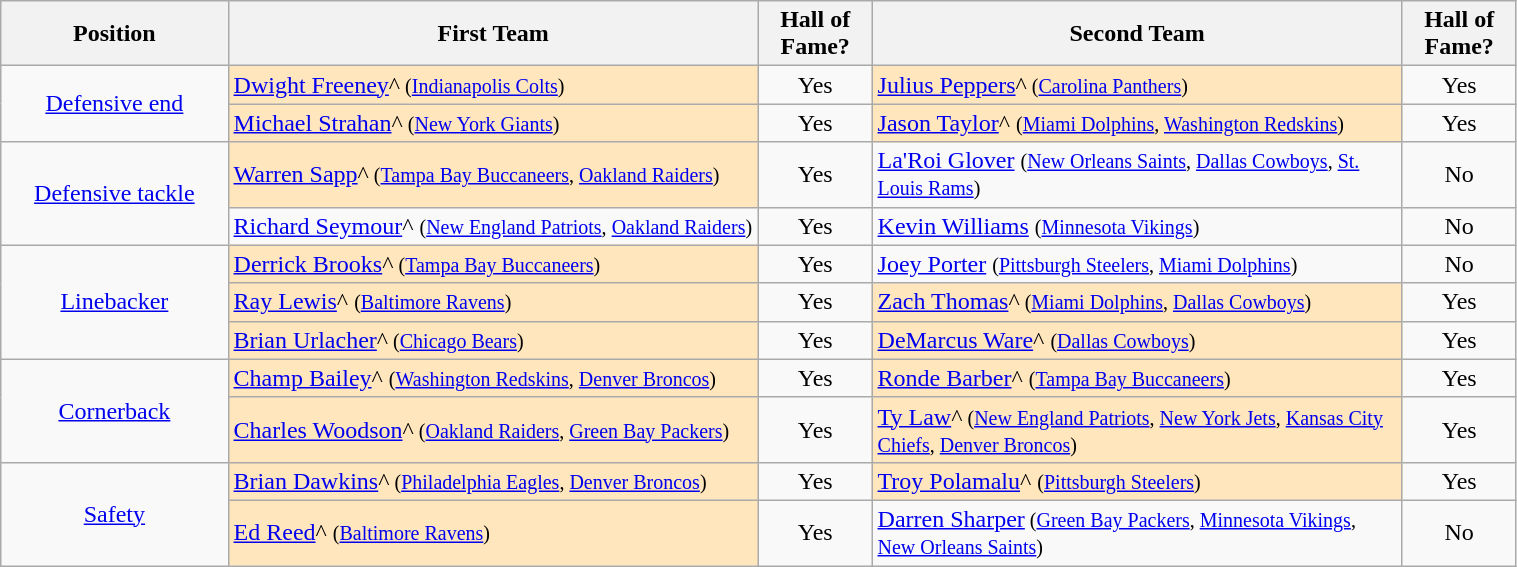<table class="wikitable" style="width:80%;">
<tr>
<th style="width:15%;">Position</th>
<th style="width:35%;">First Team</th>
<th style="width:7.5%;">Hall of Fame?</th>
<th style="width:35%;">Second Team</th>
<th style="width:7.5%;">Hall of Fame?</th>
</tr>
<tr>
<td style="text-align:center;" rowspan="2"><a href='#'>Defensive end</a></td>
<td style="background-color:#FFE6BD"> <a href='#'>Dwight Freeney</a>^<small>  (<a href='#'>Indianapolis Colts</a>)</small></td>
<td align=center>Yes</td>
<td style="background-color:#FFE6BD"><a href='#'>Julius Peppers</a>^<small> (<a href='#'>Carolina Panthers</a>)</small></td>
<td align=center>Yes</td>
</tr>
<tr>
<td style="background-color:#FFE6BD"> <a href='#'>Michael Strahan</a>^<small> (<a href='#'>New York Giants</a>)</small></td>
<td align=center>Yes</td>
<td style="background-color:#FFE6BD"><a href='#'>Jason Taylor</a>^ <small> (<a href='#'>Miami Dolphins</a>,  <a href='#'>Washington Redskins</a>)</small></td>
<td align=center>Yes</td>
</tr>
<tr>
<td style="text-align:center;" rowspan="2"><a href='#'>Defensive tackle</a></td>
<td style="background-color:#FFE6BD"> <a href='#'>Warren Sapp</a>^<small> (<a href='#'>Tampa Bay Buccaneers</a>, <a href='#'>Oakland Raiders</a>)</small></td>
<td align=center>Yes</td>
<td> <a href='#'>La'Roi Glover</a>  <small>  (<a href='#'>New Orleans Saints</a>, <a href='#'>Dallas Cowboys</a>, <a href='#'>St. Louis Rams</a>)</small></td>
<td align=center>No</td>
</tr>
<tr>
<td><a href='#'>Richard Seymour</a>^ <small> (<a href='#'>New England Patriots</a>, <a href='#'>Oakland Raiders</a>)</small></td>
<td align=center>Yes</td>
<td> <a href='#'>Kevin Williams</a>  <small>  (<a href='#'>Minnesota Vikings</a>)</small></td>
<td align=center>No</td>
</tr>
<tr>
<td style="text-align:center;" rowspan="3"><a href='#'>Linebacker</a></td>
<td style="background-color:#FFE6BD"> <a href='#'>Derrick Brooks</a>^<small> (<a href='#'>Tampa Bay Buccaneers</a>)</small></td>
<td align=center>Yes</td>
<td><a href='#'>Joey Porter</a>  <small>  (<a href='#'>Pittsburgh Steelers</a>, <a href='#'>Miami Dolphins</a>)</small></td>
<td align=center>No</td>
</tr>
<tr>
<td style="background-color:#FFE6BD"><a href='#'>Ray Lewis</a>^ <small>(<a href='#'>Baltimore Ravens</a>)</small></td>
<td align=center>Yes</td>
<td style="background-color:#FFE6BD"> <a href='#'>Zach Thomas</a>^<small> (<a href='#'>Miami Dolphins</a>,  <a href='#'>Dallas Cowboys</a>)</small></td>
<td align=center>Yes</td>
</tr>
<tr>
<td style="background-color:#FFE6BD"> <a href='#'>Brian Urlacher</a>^<small> (<a href='#'>Chicago Bears</a>)</small></td>
<td align=center>Yes</td>
<td style="background-color:#FFE6BD"><a href='#'>DeMarcus Ware</a>^  <small>(<a href='#'>Dallas Cowboys</a>)</small></td>
<td align=center>Yes</td>
</tr>
<tr>
<td style="text-align:center;" rowspan="2"><a href='#'>Cornerback</a></td>
<td style="background-color:#FFE6BD"><a href='#'>Champ Bailey</a>^ <small>(<a href='#'>Washington Redskins</a>, <a href='#'>Denver Broncos</a>)</small></td>
<td align=center>Yes</td>
<td style="background-color:#FFE6BD"> <a href='#'>Ronde Barber</a>^ <small>(<a href='#'>Tampa Bay Buccaneers</a>)</small></td>
<td align=center>Yes</td>
</tr>
<tr>
<td style="background-color:#FFE6BD"> <a href='#'>Charles Woodson</a>^<small> (<a href='#'>Oakland Raiders</a>,  <a href='#'>Green Bay Packers</a>)</small></td>
<td align=center>Yes</td>
<td style="background-color:#FFE6BD"><a href='#'>Ty Law</a>^<small>  (<a href='#'>New England Patriots</a>, <a href='#'>New York Jets</a>, <a href='#'>Kansas City Chiefs</a>, <a href='#'>Denver Broncos</a>)</small></td>
<td align=center>Yes</td>
</tr>
<tr>
<td style="text-align:center;" rowspan="2"><a href='#'>Safety</a></td>
<td style="background-color:#FFE6BD"><a href='#'>Brian Dawkins</a>^<small> (<a href='#'>Philadelphia Eagles</a>,  <a href='#'>Denver Broncos</a>)</small></td>
<td align=center>Yes</td>
<td style="background-color:#FFE6BD"><a href='#'>Troy Polamalu</a>^ <small>(<a href='#'>Pittsburgh Steelers</a>)</small></td>
<td align=center>Yes</td>
</tr>
<tr>
<td style="background-color:#FFE6BD"><a href='#'>Ed Reed</a>^ <small>(<a href='#'>Baltimore Ravens</a>)</small></td>
<td align=center>Yes</td>
<td><a href='#'>Darren Sharper</a><small> (<a href='#'>Green Bay Packers</a>,  <a href='#'>Minnesota Vikings</a>, <a href='#'>New Orleans Saints</a>)</small></td>
<td align=center>No</td>
</tr>
</table>
